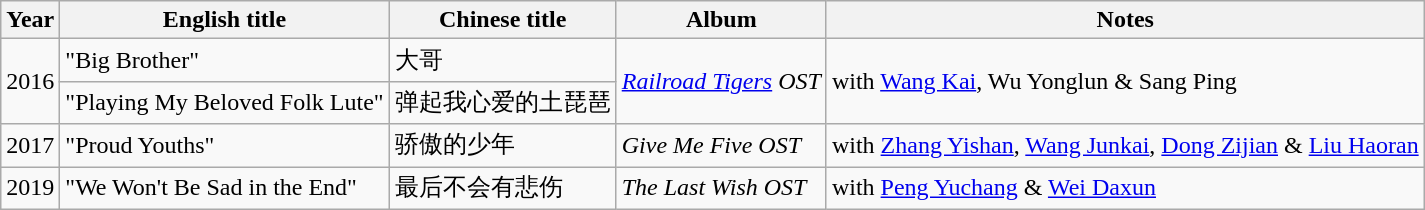<table class="wikitable">
<tr>
<th>Year</th>
<th>English title</th>
<th>Chinese title</th>
<th>Album</th>
<th>Notes</th>
</tr>
<tr>
<td rowspan=2>2016</td>
<td>"Big Brother"</td>
<td>大哥</td>
<td rowspan=2><em><a href='#'>Railroad Tigers</a> OST</em></td>
<td rowspan=2>with <a href='#'>Wang Kai</a>, Wu Yonglun & Sang Ping</td>
</tr>
<tr>
<td>"Playing My Beloved Folk Lute"</td>
<td>弹起我心爱的土琵琶</td>
</tr>
<tr>
<td>2017</td>
<td>"Proud Youths"</td>
<td>骄傲的少年</td>
<td><em>Give Me Five OST</em></td>
<td>with <a href='#'>Zhang Yishan</a>, <a href='#'>Wang Junkai</a>, <a href='#'>Dong Zijian</a> & <a href='#'>Liu Haoran</a></td>
</tr>
<tr>
<td>2019</td>
<td>"We Won't Be Sad in the End"</td>
<td>最后不会有悲伤</td>
<td><em>The Last Wish OST</em></td>
<td>with <a href='#'>Peng Yuchang</a> & <a href='#'>Wei Daxun</a></td>
</tr>
</table>
